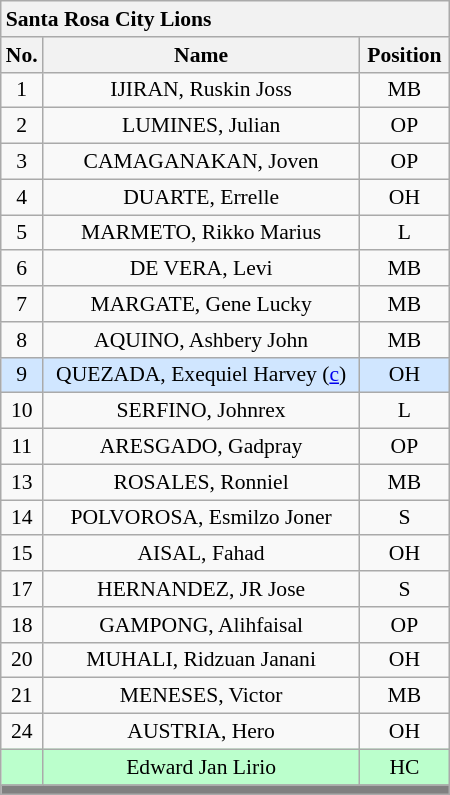<table class='wikitable mw-collapsible mw-collapsed' style='text-align: center; font-size: 90%; width: 300px; border: none;'>
<tr>
<th style='text-align: left;' colspan=3>Santa Rosa City Lions</th>
</tr>
<tr>
<th style="width:7%">No.</th>
<th>Name</th>
<th style="width:20%">Position</th>
</tr>
<tr>
<td>1</td>
<td>IJIRAN, Ruskin Joss</td>
<td>MB</td>
</tr>
<tr>
<td>2</td>
<td>LUMINES, Julian</td>
<td>OP</td>
</tr>
<tr>
<td>3</td>
<td>CAMAGANAKAN, Joven</td>
<td>OP</td>
</tr>
<tr>
<td>4</td>
<td>DUARTE, Errelle</td>
<td>OH</td>
</tr>
<tr>
<td>5</td>
<td>MARMETO, Rikko Marius</td>
<td>L</td>
</tr>
<tr>
<td>6</td>
<td>DE VERA, Levi</td>
<td>MB</td>
</tr>
<tr>
<td>7</td>
<td>MARGATE, Gene Lucky</td>
<td>MB</td>
</tr>
<tr>
<td>8</td>
<td>AQUINO, Ashbery John</td>
<td>MB</td>
</tr>
<tr bgcolor=#DOE6FF>
<td>9</td>
<td>QUEZADA, Exequiel Harvey (<a href='#'>c</a>)</td>
<td>OH</td>
</tr>
<tr>
<td>10</td>
<td>SERFINO, Johnrex</td>
<td>L</td>
</tr>
<tr>
<td>11</td>
<td>ARESGADO, Gadpray</td>
<td>OP</td>
</tr>
<tr>
<td>13</td>
<td>ROSALES, Ronniel</td>
<td>MB</td>
</tr>
<tr>
<td>14</td>
<td>POLVOROSA, Esmilzo Joner</td>
<td>S</td>
</tr>
<tr>
<td>15</td>
<td>AISAL, Fahad</td>
<td>OH</td>
</tr>
<tr>
<td>17</td>
<td>HERNANDEZ, JR Jose</td>
<td>S</td>
</tr>
<tr>
<td>18</td>
<td>GAMPONG, Alihfaisal</td>
<td>OP</td>
</tr>
<tr>
<td>20</td>
<td>MUHALI, Ridzuan Janani</td>
<td>OH</td>
</tr>
<tr>
<td>21</td>
<td>MENESES, Victor</td>
<td>MB</td>
</tr>
<tr>
<td>24</td>
<td>AUSTRIA, Hero</td>
<td>OH</td>
</tr>
<tr bgcolor=#BBFFCC>
<td></td>
<td>Edward Jan Lirio</td>
<td>HC</td>
</tr>
<tr>
<th style='background: grey;' colspan=3></th>
</tr>
</table>
